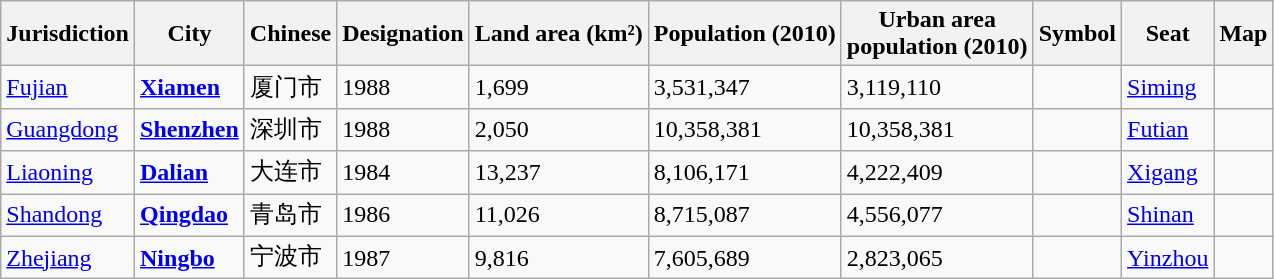<table class="wikitable sortable">
<tr>
<th align="left">Jurisdiction</th>
<th align="left">City</th>
<th align="left">Chinese</th>
<th align="left">Designation</th>
<th align="left">Land area (km²)</th>
<th align="left">Population (2010)</th>
<th align="left">Urban area<br>population (2010)</th>
<th align="left">Symbol</th>
<th align="left">Seat</th>
<th align="left" class="unsortable">Map</th>
</tr>
<tr>
<td><a href='#'>Fujian</a></td>
<td><strong><a href='#'>Xiamen</a></strong></td>
<td>厦门市</td>
<td>1988</td>
<td>1,699</td>
<td>3,531,347</td>
<td>3,119,110</td>
<td><span></span></td>
<td><a href='#'>Siming</a></td>
<td></td>
</tr>
<tr>
<td><a href='#'>Guangdong</a></td>
<td><strong><a href='#'>Shenzhen</a></strong></td>
<td>深圳市</td>
<td>1988</td>
<td>2,050</td>
<td>10,358,381</td>
<td>10,358,381</td>
<td><span></span></td>
<td><a href='#'>Futian</a></td>
<td></td>
</tr>
<tr>
<td><a href='#'>Liaoning</a></td>
<td><strong><a href='#'>Dalian</a></strong></td>
<td>大连市</td>
<td>1984</td>
<td>13,237</td>
<td>8,106,171</td>
<td>4,222,409</td>
<td><span></span></td>
<td><a href='#'>Xigang</a></td>
<td></td>
</tr>
<tr>
<td><a href='#'>Shandong</a></td>
<td><strong><a href='#'>Qingdao</a></strong></td>
<td>青岛市</td>
<td>1986</td>
<td>11,026</td>
<td>8,715,087</td>
<td>4,556,077</td>
<td><span></span></td>
<td><a href='#'>Shinan</a></td>
<td></td>
</tr>
<tr>
<td><a href='#'>Zhejiang</a></td>
<td><strong><a href='#'>Ningbo</a></strong></td>
<td>宁波市</td>
<td>1987</td>
<td>9,816</td>
<td>7,605,689</td>
<td>2,823,065</td>
<td><span></span></td>
<td><a href='#'>Yinzhou</a></td>
<td></td>
</tr>
</table>
